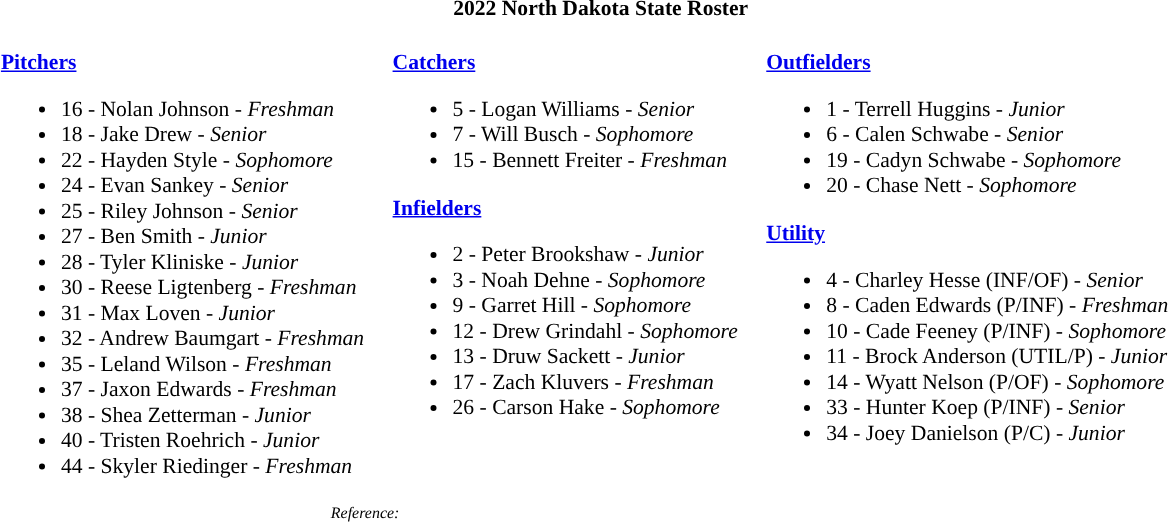<table class="toccolours" style="border-collapse:collapse; font-size:90%;">
<tr>
<th colspan="9">2022 North Dakota State Roster</th>
</tr>
<tr>
<td width="03"> </td>
<td valigh="top"><br><strong><a href='#'>Pitchers</a></strong><ul><li>16 - Nolan Johnson - <em>Freshman</em></li><li>18 - Jake Drew - <em>Senior</em></li><li>22 - Hayden Style - <em>Sophomore</em></li><li>24 - Evan Sankey - <em>Senior</em></li><li>25 - Riley Johnson - <em>Senior</em></li><li>27 - Ben Smith - <em>Junior</em></li><li>28 - Tyler Kliniske - <em>Junior</em></li><li>30 - Reese Ligtenberg - <em>Freshman</em></li><li>31 - Max Loven - <em>Junior</em></li><li>32 - Andrew Baumgart - <em>Freshman</em></li><li>35 - Leland Wilson - <em>Freshman</em></li><li>37 - Jaxon Edwards - <em>Freshman</em></li><li>38 - Shea Zetterman - <em>Junior</em></li><li>40 - Tristen Roehrich - <em>Junior</em></li><li>44 - Skyler Riedinger - <em>Freshman</em></li></ul></td>
<td width="15"> </td>
<td valign="top"><br><strong><a href='#'>Catchers</a></strong><ul><li>5 - Logan Williams - <em>Senior</em></li><li>7 - Will Busch - <em>Sophomore</em></li><li>15 - Bennett Freiter - <em>Freshman</em></li></ul><strong><a href='#'>Infielders</a></strong><ul><li>2 - Peter Brookshaw - <em>Junior</em></li><li>3 - Noah Dehne - <em>Sophomore</em></li><li>9 - Garret Hill - <em>Sophomore</em></li><li>12 - Drew Grindahl - <em>Sophomore</em></li><li>13 - Druw Sackett - <em>Junior</em></li><li>17 - Zach Kluvers - <em>Freshman</em></li><li>26 - Carson Hake - <em>Sophomore</em></li></ul></td>
<td width="15"> </td>
<td valign="top"><br><strong><a href='#'>Outfielders</a></strong><ul><li>1 - Terrell Huggins - <em>Junior</em></li><li>6 - Calen Schwabe - <em>Senior</em></li><li>19 - Cadyn Schwabe - <em>Sophomore</em></li><li>20 - Chase Nett - <em>Sophomore</em></li></ul><strong><a href='#'>Utility</a></strong><ul><li>4 - Charley Hesse (INF/OF) - <em>Senior</em></li><li>8 - Caden Edwards (P/INF) - <em>Freshman</em></li><li>10 - Cade Feeney (P/INF) - <em>Sophomore</em></li><li>11 - Brock Anderson (UTIL/P) - <em>Junior</em></li><li>14 - Wyatt Nelson (P/OF) - <em>Sophomore</em></li><li>33 - Hunter Koep (P/INF) - <em>Senior</em></li><li>34 - Joey Danielson (P/C) - <em>Junior</em></li></ul></td>
<td width="25"> </td>
</tr>
<tr>
<td colspan="4" style="font-size:8pt; text-align:center;"><em>Reference:<strong></td>
</tr>
</table>
